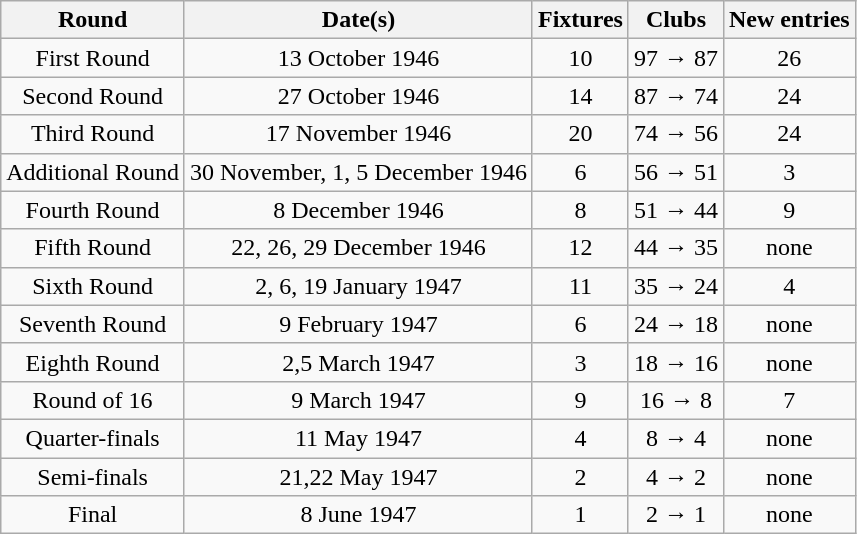<table class="wikitable" style="text-align:center">
<tr>
<th>Round</th>
<th>Date(s)</th>
<th>Fixtures</th>
<th>Clubs</th>
<th>New entries</th>
</tr>
<tr>
<td>First Round</td>
<td>13 October 1946</td>
<td>10</td>
<td>97 → 87</td>
<td>26</td>
</tr>
<tr>
<td>Second Round</td>
<td>27 October 1946</td>
<td>14</td>
<td>87 → 74</td>
<td>24</td>
</tr>
<tr>
<td>Third Round</td>
<td>17 November 1946</td>
<td>20</td>
<td>74 → 56</td>
<td>24</td>
</tr>
<tr>
<td>Additional Round</td>
<td>30 November, 1, 5 December 1946</td>
<td>6</td>
<td>56 → 51</td>
<td>3</td>
</tr>
<tr>
<td>Fourth Round</td>
<td>8 December 1946</td>
<td>8</td>
<td>51 → 44</td>
<td>9</td>
</tr>
<tr>
<td>Fifth Round</td>
<td>22, 26, 29 December 1946</td>
<td>12</td>
<td>44 → 35</td>
<td>none</td>
</tr>
<tr>
<td>Sixth Round</td>
<td>2, 6, 19 January 1947</td>
<td>11</td>
<td>35 → 24</td>
<td>4</td>
</tr>
<tr>
<td>Seventh Round</td>
<td>9 February 1947</td>
<td>6</td>
<td>24 → 18</td>
<td>none</td>
</tr>
<tr>
<td>Eighth Round</td>
<td>2,5 March 1947</td>
<td>3</td>
<td>18 → 16</td>
<td>none</td>
</tr>
<tr>
<td>Round of 16</td>
<td>9 March 1947</td>
<td>9</td>
<td>16 → 8</td>
<td>7</td>
</tr>
<tr>
<td>Quarter-finals</td>
<td>11 May 1947</td>
<td>4</td>
<td>8 → 4</td>
<td>none</td>
</tr>
<tr>
<td>Semi-finals</td>
<td>21,22 May 1947</td>
<td>2</td>
<td>4 → 2</td>
<td>none</td>
</tr>
<tr>
<td>Final</td>
<td>8 June 1947</td>
<td>1</td>
<td>2 → 1</td>
<td>none</td>
</tr>
</table>
